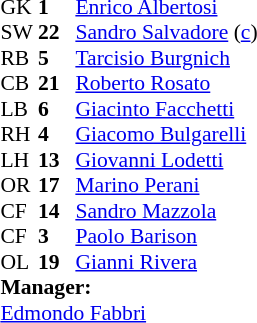<table style="font-size:90%; margin:0.2em auto;" cellspacing="0" cellpadding="0">
<tr>
<th width="25"></th>
<th width="25"></th>
</tr>
<tr>
<td>GK</td>
<td><strong>1</strong></td>
<td><a href='#'>Enrico Albertosi</a></td>
</tr>
<tr>
<td>SW</td>
<td><strong>22</strong></td>
<td><a href='#'>Sandro Salvadore</a> (<a href='#'>c</a>)</td>
</tr>
<tr>
<td>RB</td>
<td><strong>5</strong></td>
<td><a href='#'>Tarcisio Burgnich</a></td>
</tr>
<tr>
<td>CB</td>
<td><strong>21</strong></td>
<td><a href='#'>Roberto Rosato</a></td>
</tr>
<tr>
<td>LB</td>
<td><strong>6</strong></td>
<td><a href='#'>Giacinto Facchetti</a></td>
</tr>
<tr>
<td>RH</td>
<td><strong>4</strong></td>
<td><a href='#'>Giacomo Bulgarelli</a></td>
</tr>
<tr>
<td>LH</td>
<td><strong>13</strong></td>
<td><a href='#'>Giovanni Lodetti</a></td>
</tr>
<tr>
<td>OR</td>
<td><strong>17</strong></td>
<td><a href='#'>Marino Perani</a></td>
</tr>
<tr>
<td>CF</td>
<td><strong>14</strong></td>
<td><a href='#'>Sandro Mazzola</a></td>
</tr>
<tr>
<td>CF</td>
<td><strong>3</strong></td>
<td><a href='#'>Paolo Barison</a></td>
</tr>
<tr>
<td>OL</td>
<td><strong>19</strong></td>
<td><a href='#'>Gianni Rivera</a></td>
</tr>
<tr>
<td colspan="3"><strong>Manager:</strong></td>
</tr>
<tr>
<td colspan="3"><a href='#'>Edmondo Fabbri</a></td>
</tr>
</table>
